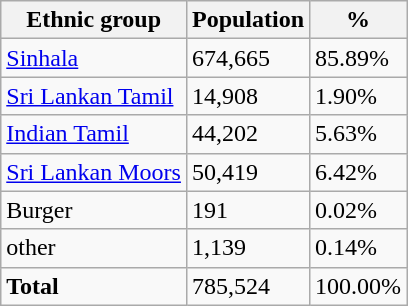<table class="wikitable">
<tr>
<th>Ethnic group</th>
<th>Population</th>
<th>%</th>
</tr>
<tr>
<td><a href='#'>Sinhala</a></td>
<td>674,665</td>
<td>85.89%</td>
</tr>
<tr>
<td><a href='#'>Sri Lankan Tamil</a></td>
<td>14,908</td>
<td>1.90%</td>
</tr>
<tr>
<td><a href='#'>Indian Tamil</a></td>
<td>44,202</td>
<td>5.63%</td>
</tr>
<tr>
<td><a href='#'>Sri Lankan Moors</a></td>
<td>50,419</td>
<td>6.42%</td>
</tr>
<tr>
<td>Burger</td>
<td>191</td>
<td>0.02%</td>
</tr>
<tr>
<td>other</td>
<td>1,139</td>
<td>0.14%</td>
</tr>
<tr>
<td><strong>Total</strong></td>
<td>785,524</td>
<td>100.00%</td>
</tr>
</table>
